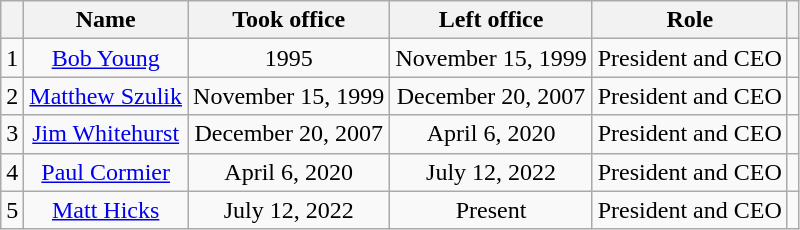<table class="wikitable" style="text-align:center">
<tr>
<th></th>
<th>Name</th>
<th>Took office</th>
<th>Left office</th>
<th>Role</th>
<th></th>
</tr>
<tr>
<td>1</td>
<td><a href='#'>Bob Young</a></td>
<td>1995</td>
<td>November 15, 1999</td>
<td>President and CEO</td>
</tr>
<tr>
<td>2</td>
<td><a href='#'>Matthew Szulik</a></td>
<td>November 15, 1999</td>
<td>December 20, 2007</td>
<td>President and CEO</td>
<td></td>
</tr>
<tr>
<td>3</td>
<td><a href='#'>Jim Whitehurst</a></td>
<td>December 20, 2007</td>
<td>April 6, 2020</td>
<td>President and CEO</td>
<td></td>
</tr>
<tr>
<td>4</td>
<td><a href='#'>Paul Cormier</a></td>
<td>April 6, 2020</td>
<td>July 12, 2022</td>
<td>President and CEO</td>
<td></td>
</tr>
<tr>
<td>5</td>
<td><a href='#'>Matt Hicks</a></td>
<td>July 12, 2022</td>
<td>Present</td>
<td>President and CEO</td>
<td></td>
</tr>
</table>
